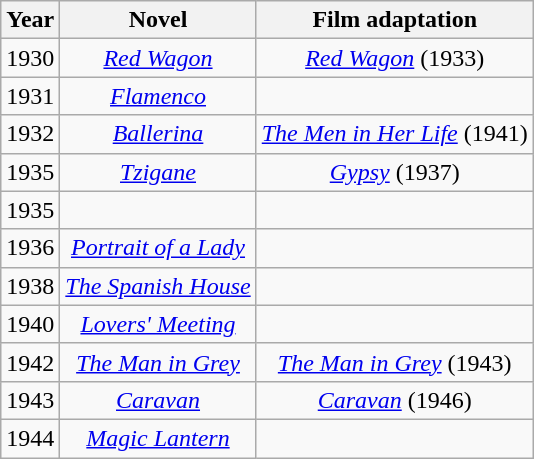<table class="wikitable">
<tr>
<th>Year</th>
<th>Novel</th>
<th>Film adaptation</th>
</tr>
<tr>
<td>1930</td>
<td align=center><em><a href='#'>Red Wagon</a></em></td>
<td align=center><em><a href='#'>Red Wagon</a></em> (1933)</td>
</tr>
<tr>
<td>1931</td>
<td align="center"><em><a href='#'>Flamenco</a></em></td>
<td></td>
</tr>
<tr>
<td>1932</td>
<td align="center"><em><a href='#'>Ballerina</a></em></td>
<td align="center"><em><a href='#'>The Men in Her Life</a></em> (1941)</td>
</tr>
<tr>
<td>1935</td>
<td align=center><em><a href='#'>Tzigane</a></em></td>
<td align=center><em><a href='#'>Gypsy</a></em> (1937)</td>
</tr>
<tr>
<td>1935</td>
<td align="center"><em></em></td>
<td></td>
</tr>
<tr>
<td>1936</td>
<td align="center"><em><a href='#'>Portrait of a Lady</a></em></td>
<td></td>
</tr>
<tr>
<td>1938</td>
<td align="center"><em><a href='#'>The Spanish House</a></em></td>
<td></td>
</tr>
<tr>
<td>1940</td>
<td align="center"><em><a href='#'>Lovers' Meeting</a></em></td>
<td></td>
</tr>
<tr>
<td>1942</td>
<td align=center><em><a href='#'>The Man in Grey</a></em></td>
<td align=center><em><a href='#'>The Man in Grey</a></em> (1943)</td>
</tr>
<tr>
<td>1943</td>
<td align=center><em><a href='#'>Caravan</a></em></td>
<td align=center><em><a href='#'>Caravan</a></em> (1946)</td>
</tr>
<tr>
<td>1944</td>
<td align="center"><em><a href='#'>Magic Lantern</a></em></td>
<td></td>
</tr>
</table>
